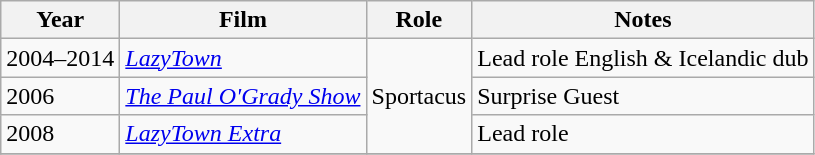<table class="wikitable sortable">
<tr>
<th>Year</th>
<th>Film</th>
<th>Role</th>
<th>Notes</th>
</tr>
<tr>
<td>2004–2014</td>
<td><em><a href='#'>LazyTown</a></em></td>
<td rowspan="3">Sportacus</td>
<td>Lead role English & Icelandic dub</td>
</tr>
<tr>
<td>2006</td>
<td><em><a href='#'>The Paul O'Grady Show</a></em></td>
<td>Surprise Guest</td>
</tr>
<tr>
<td>2008</td>
<td><em><a href='#'>LazyTown Extra</a></em></td>
<td>Lead role</td>
</tr>
<tr>
</tr>
</table>
